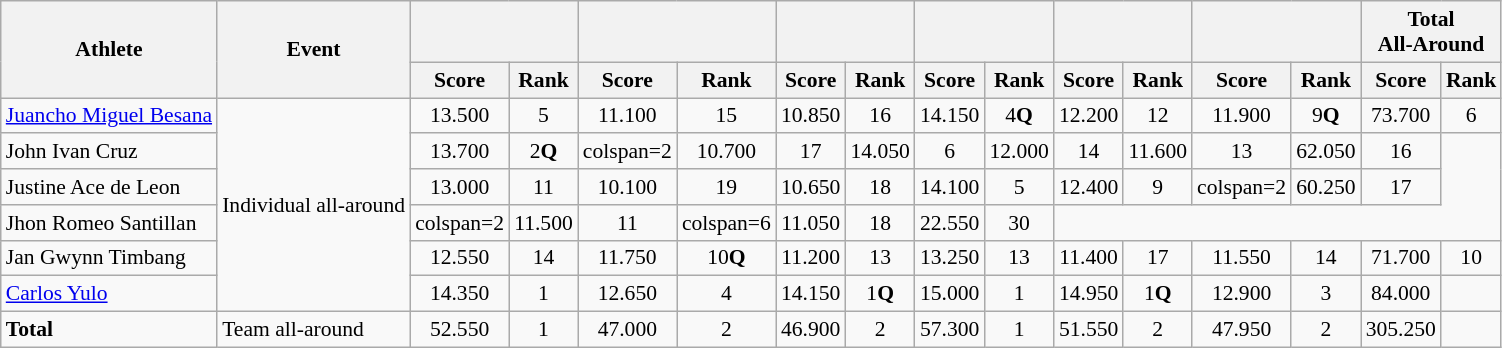<table class="wikitable" style="font-size:90%">
<tr>
<th rowspan=2>Athlete</th>
<th rowspan=2>Event</th>
<th colspan=2></th>
<th colspan=2></th>
<th colspan=2></th>
<th colspan=2></th>
<th colspan=2></th>
<th colspan=2></th>
<th colspan=2>Total<br>All-Around</th>
</tr>
<tr>
<th>Score</th>
<th>Rank</th>
<th>Score</th>
<th>Rank</th>
<th>Score</th>
<th>Rank</th>
<th>Score</th>
<th>Rank</th>
<th>Score</th>
<th>Rank</th>
<th>Score</th>
<th>Rank</th>
<th>Score</th>
<th>Rank</th>
</tr>
<tr>
<td><a href='#'>Juancho Miguel Besana</a></td>
<td rowspan=6>Individual all-around</td>
<td align=center>13.500</td>
<td align=center>5</td>
<td align=center>11.100</td>
<td align=center>15</td>
<td align=center>10.850</td>
<td align=center>16</td>
<td align=center>14.150</td>
<td align=center>4<strong>Q</strong></td>
<td align=center>12.200</td>
<td align=center>12</td>
<td align=center>11.900</td>
<td align=center>9<strong>Q</strong></td>
<td align=center>73.700</td>
<td align=center>6</td>
</tr>
<tr>
<td>John Ivan Cruz</td>
<td align=center>13.700</td>
<td align=center>2<strong>Q</strong></td>
<td>colspan=2 </td>
<td align=center>10.700</td>
<td align=center>17</td>
<td align=center>14.050</td>
<td align=center>6</td>
<td align=center>12.000</td>
<td align=center>14</td>
<td align=center>11.600</td>
<td align=center>13</td>
<td align=center>62.050</td>
<td align=center>16</td>
</tr>
<tr>
<td>Justine Ace de Leon</td>
<td align=center>13.000</td>
<td align=center>11</td>
<td align=center>10.100</td>
<td align=center>19</td>
<td align=center>10.650</td>
<td align=center>18</td>
<td align=center>14.100</td>
<td align=center>5</td>
<td align=center>12.400</td>
<td align=center>9</td>
<td>colspan=2 </td>
<td align=center>60.250</td>
<td align=center>17</td>
</tr>
<tr>
<td>Jhon Romeo Santillan</td>
<td>colspan=2 </td>
<td align=center>11.500</td>
<td align=center>11</td>
<td>colspan=6 </td>
<td align=center>11.050</td>
<td align=center>18</td>
<td align=center>22.550</td>
<td align=center>30</td>
</tr>
<tr>
<td>Jan Gwynn Timbang</td>
<td align=center>12.550</td>
<td align=center>14</td>
<td align=center>11.750</td>
<td align=center>10<strong>Q</strong></td>
<td align=center>11.200</td>
<td align=center>13</td>
<td align=center>13.250</td>
<td align=center>13</td>
<td align=center>11.400</td>
<td align=center>17</td>
<td align=center>11.550</td>
<td align=center>14</td>
<td align=center>71.700</td>
<td align=center>10</td>
</tr>
<tr>
<td><a href='#'>Carlos Yulo</a></td>
<td align=center>14.350</td>
<td align=center>1</td>
<td align=center>12.650</td>
<td align=center>4</td>
<td align=center>14.150</td>
<td align=center>1<strong>Q</strong></td>
<td align=center>15.000</td>
<td align=center>1</td>
<td align=center>14.950</td>
<td align=center>1<strong>Q</strong></td>
<td align=center>12.900</td>
<td align=center>3</td>
<td align=center>84.000</td>
<td align=center></td>
</tr>
<tr>
<td><strong>Total</strong></td>
<td>Team all-around</td>
<td align=center>52.550</td>
<td align=center>1</td>
<td align=center>47.000</td>
<td align=center>2</td>
<td align=center>46.900</td>
<td align=center>2</td>
<td align=center>57.300</td>
<td align=center>1</td>
<td align=center>51.550</td>
<td align=center>2</td>
<td align=center>47.950</td>
<td align=center>2</td>
<td align=center>305.250</td>
<td align=center></td>
</tr>
</table>
